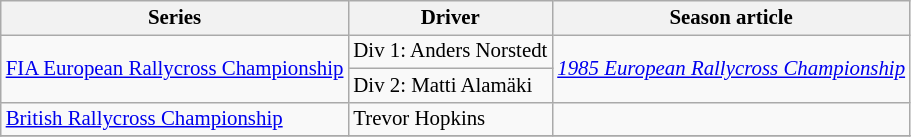<table class="wikitable" style="font-size: 87%;">
<tr>
<th>Series</th>
<th>Driver</th>
<th>Season article</th>
</tr>
<tr>
<td rowspan=2><a href='#'>FIA European Rallycross Championship</a></td>
<td>Div 1:  Anders Norstedt</td>
<td rowspan=2><em><a href='#'>1985 European Rallycross Championship</a></em></td>
</tr>
<tr>
<td>Div 2:  Matti Alamäki</td>
</tr>
<tr>
<td><a href='#'>British Rallycross Championship</a></td>
<td> Trevor Hopkins</td>
<td></td>
</tr>
<tr>
</tr>
</table>
